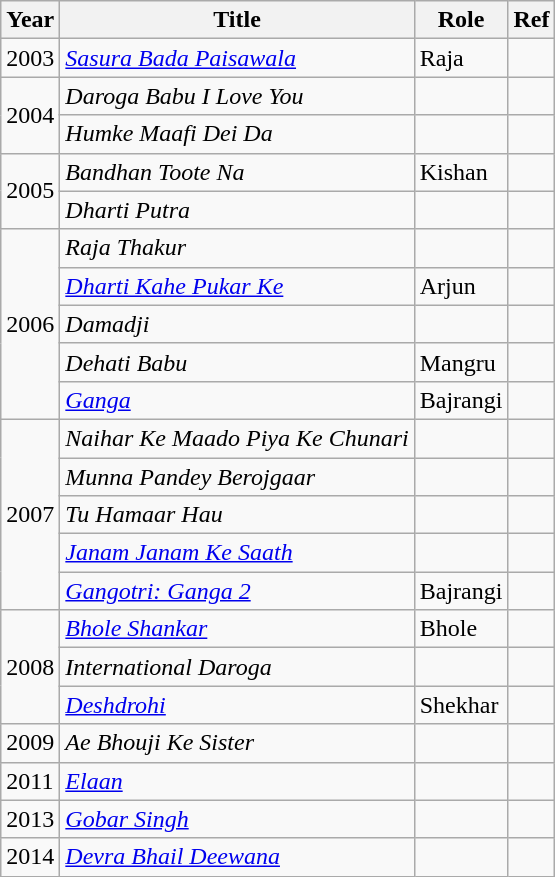<table class="wikitable">
<tr>
<th>Year</th>
<th>Title</th>
<th>Role</th>
<th>Ref</th>
</tr>
<tr>
<td>2003</td>
<td><em><a href='#'>Sasura Bada Paisawala</a></em></td>
<td>Raja</td>
<td></td>
</tr>
<tr>
<td rowspan="2">2004</td>
<td><em>Daroga Babu I Love You</em></td>
<td></td>
<td></td>
</tr>
<tr>
<td><em>Humke Maafi Dei Da</em></td>
<td></td>
<td></td>
</tr>
<tr>
<td rowspan="2">2005</td>
<td><em>Bandhan Toote Na</em></td>
<td>Kishan</td>
<td></td>
</tr>
<tr>
<td><em>Dharti Putra</em></td>
<td></td>
<td></td>
</tr>
<tr>
<td rowspan="5">2006</td>
<td><em>Raja Thakur</em></td>
<td></td>
<td></td>
</tr>
<tr>
<td><em><a href='#'>Dharti Kahe Pukar Ke</a></em></td>
<td>Arjun</td>
<td></td>
</tr>
<tr>
<td><em>Damadji</em></td>
<td></td>
<td></td>
</tr>
<tr>
<td><em>Dehati Babu</em></td>
<td>Mangru</td>
<td></td>
</tr>
<tr>
<td><em><a href='#'>Ganga</a></em></td>
<td>Bajrangi</td>
<td></td>
</tr>
<tr>
<td rowspan="5">2007</td>
<td><em>Naihar Ke Maado Piya Ke Chunari</em></td>
<td></td>
<td></td>
</tr>
<tr>
<td><em>Munna Pandey Berojgaar</em></td>
<td></td>
<td></td>
</tr>
<tr>
<td><em>Tu Hamaar Hau</em></td>
<td></td>
<td></td>
</tr>
<tr>
<td><em><a href='#'>Janam Janam Ke Saath</a></em></td>
<td></td>
<td></td>
</tr>
<tr>
<td><em><a href='#'>Gangotri: Ganga 2</a></em></td>
<td>Bajrangi</td>
<td></td>
</tr>
<tr>
<td rowspan="3">2008</td>
<td><em><a href='#'>Bhole Shankar</a></em></td>
<td>Bhole</td>
<td></td>
</tr>
<tr>
<td><em>International Daroga</em></td>
<td></td>
<td></td>
</tr>
<tr>
<td><em><a href='#'>Deshdrohi</a></em></td>
<td>Shekhar</td>
<td></td>
</tr>
<tr>
<td>2009</td>
<td><em>Ae Bhouji Ke Sister</em></td>
<td></td>
<td></td>
</tr>
<tr>
<td>2011</td>
<td><em><a href='#'>Elaan</a></em></td>
<td></td>
<td></td>
</tr>
<tr>
<td>2013</td>
<td><em><a href='#'>Gobar Singh</a></em></td>
<td></td>
<td></td>
</tr>
<tr>
<td>2014</td>
<td><em><a href='#'>Devra Bhail Deewana</a></em></td>
<td></td>
<td></td>
</tr>
</table>
